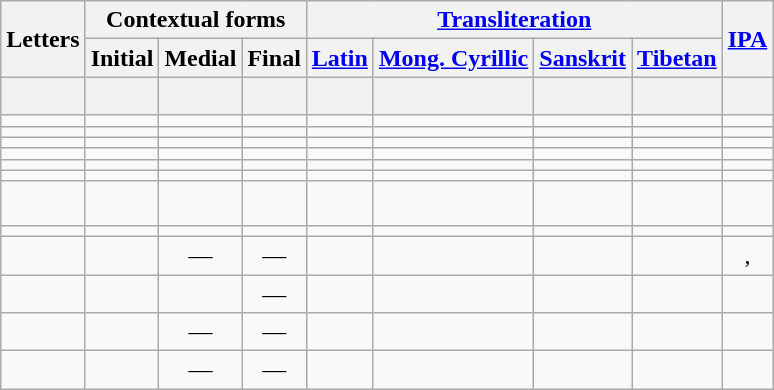<table class="wikitable sortable" style="text-align: center;">
<tr>
<th rowspan="2">Letters</th>
<th colspan="3">Contextual forms</th>
<th colspan="4"><a href='#'>Transliteration</a></th>
<th rowspan="2"><a href='#'>IPA</a></th>
</tr>
<tr>
<th>Initial</th>
<th>Medial</th>
<th>Final</th>
<th><a href='#'>Latin</a></th>
<th><a href='#'>Mong. Cyrillic</a></th>
<th><a href='#'>Sanskrit</a></th>
<th><a href='#'>Tibetan</a></th>
</tr>
<tr>
<th> </th>
<th></th>
<th></th>
<th></th>
<th></th>
<th></th>
<th></th>
<th></th>
<th></th>
</tr>
<tr>
<td></td>
<td></td>
<td></td>
<td></td>
<td></td>
<td></td>
<td></td>
<td><big></big></td>
<td></td>
</tr>
<tr>
<td></td>
<td></td>
<td></td>
<td></td>
<td></td>
<td></td>
<td></td>
<td><big></big></td>
<td></td>
</tr>
<tr>
<td></td>
<td></td>
<td></td>
<td></td>
<td></td>
<td></td>
<td></td>
<td><big></big></td>
<td></td>
</tr>
<tr>
<td></td>
<td></td>
<td></td>
<td></td>
<td></td>
<td></td>
<td></td>
<td><big></big></td>
<td></td>
</tr>
<tr>
<td></td>
<td></td>
<td></td>
<td></td>
<td></td>
<td></td>
<td></td>
<td><big></big></td>
<td></td>
</tr>
<tr>
<td></td>
<td></td>
<td></td>
<td></td>
<td></td>
<td></td>
<td></td>
<td><big></big></td>
<td></td>
</tr>
<tr>
<td></td>
<td></td>
<td></td>
<td></td>
<td></td>
<td></td>
<td></td>
<td><big></big><br><big></big></td>
<td></td>
</tr>
<tr>
<td></td>
<td></td>
<td></td>
<td></td>
<td></td>
<td></td>
<td></td>
<td><big></big></td>
<td></td>
</tr>
<tr>
<td></td>
<td></td>
<td>—</td>
<td>—</td>
<td></td>
<td></td>
<td></td>
<td><big></big></td>
<td>, </td>
</tr>
<tr>
<td></td>
<td></td>
<td></td>
<td>—</td>
<td></td>
<td></td>
<td></td>
<td><big></big></td>
<td></td>
</tr>
<tr>
<td></td>
<td></td>
<td>—</td>
<td>—</td>
<td></td>
<td></td>
<td></td>
<td></td>
<td></td>
</tr>
<tr>
<td></td>
<td></td>
<td>—</td>
<td>—</td>
<td></td>
<td></td>
<td></td>
<td><big></big></td>
<td></td>
</tr>
</table>
